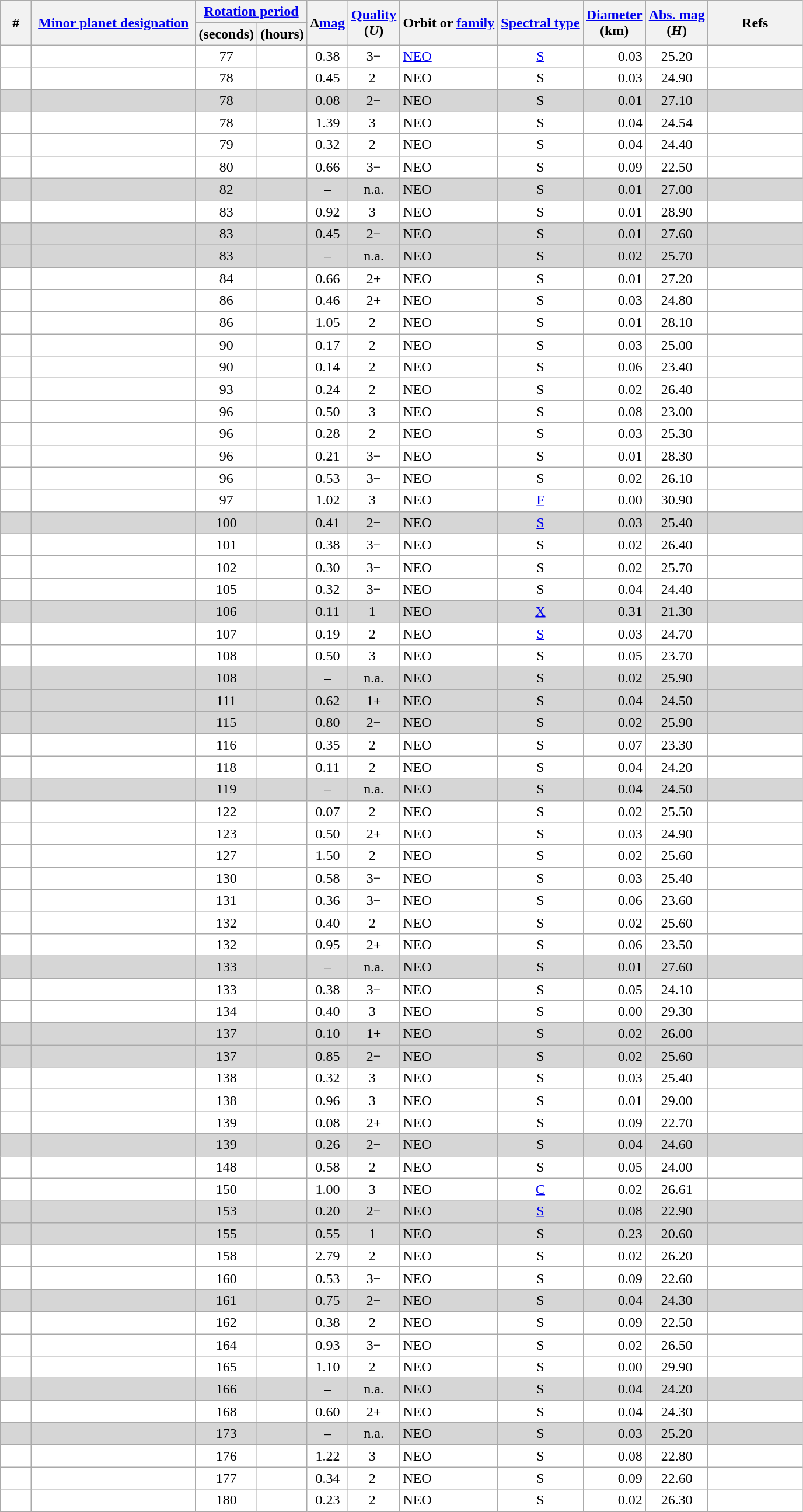<table class="wikitable sortable" style="text-align: center;">
<tr>
<th class="unsortable" width=28 rowspan=2>#</th>
<th width=180 rowspan=2><a href='#'>Minor planet designation</a></th>
<th colspan=2><a href='#'>Rotation period</a></th>
<th rowspan=2>Δ<a href='#'>mag</a></th>
<th rowspan=2><a href='#'>Quality</a><br>(<em>U</em>)</th>
<th rowspan=2>Orbit or <a href='#'>family</a></th>
<th rowspan=2><a href='#'>Spectral type</a></th>
<th rowspan=2><a href='#'>Diameter</a><br>(km)</th>
<th rowspan=2><a href='#'>Abs. mag</a><br>(<em>H</em>)</th>
<th rowspan=2 class="unsortable" width=100>Refs</th>
</tr>
<tr>
<th>(seconds)</th>
<th>(hours)</th>
</tr>
<tr id="2007 KE4" bgcolor=white>
<td></td>
<td align=left></td>
<td>77</td>
<td align=left></td>
<td>0.38</td>
<td>3−</td>
<td align=left><a href='#'>NEO</a></td>
<td><a href='#'>S</a></td>
<td align=right>0.03</td>
<td>25.20</td>
<td align=left></td>
</tr>
<tr id="2016 AV164" bgcolor=white>
<td></td>
<td align=left></td>
<td>78</td>
<td align=left></td>
<td>0.45</td>
<td>2 </td>
<td align=left>NEO</td>
<td>S</td>
<td align=right>0.03</td>
<td>24.90</td>
<td align=left></td>
</tr>
<tr id="2014 GQ17" bgcolor=#d6d6d6>
<td></td>
<td align=left></td>
<td>78</td>
<td align=left></td>
<td>0.08</td>
<td>2−</td>
<td align=left>NEO</td>
<td>S</td>
<td align=right>0.01</td>
<td>27.10</td>
<td align=left></td>
</tr>
<tr id="2000 DO8" bgcolor=white>
<td></td>
<td align=left></td>
<td>78</td>
<td align=left></td>
<td>1.39</td>
<td>3 </td>
<td align=left>NEO</td>
<td>S</td>
<td align=right>0.04</td>
<td>24.54</td>
<td align=left></td>
</tr>
<tr id="2014 TV" bgcolor=white>
<td></td>
<td align=left></td>
<td>79</td>
<td align=left></td>
<td>0.32</td>
<td>2 </td>
<td align=left>NEO</td>
<td>S</td>
<td align=right>0.04</td>
<td>24.40</td>
<td align=left></td>
</tr>
<tr id="2000 WH10" bgcolor=white>
<td></td>
<td align=left></td>
<td>80</td>
<td align=left></td>
<td>0.66</td>
<td>3−</td>
<td align=left>NEO</td>
<td>S</td>
<td align=right>0.09</td>
<td>22.50</td>
<td align=left></td>
</tr>
<tr id="2012 HG2" bgcolor=#d6d6d6>
<td></td>
<td align=left></td>
<td>82</td>
<td align=left></td>
<td>–</td>
<td>n.a.</td>
<td align=left>NEO</td>
<td>S</td>
<td align=right>0.01</td>
<td>27.00</td>
<td align=left></td>
</tr>
<tr id="2010 TD54" bgcolor=white>
<td></td>
<td align=left></td>
<td>83</td>
<td align=left></td>
<td>0.92</td>
<td>3 </td>
<td align=left>NEO</td>
<td>S</td>
<td align=right>0.01</td>
<td>28.90</td>
<td align=left></td>
</tr>
<tr id="2016 RD34" bgcolor=#d6d6d6>
<td></td>
<td align=left></td>
<td>83</td>
<td align=left></td>
<td>0.45</td>
<td>2−</td>
<td align=left>NEO</td>
<td>S</td>
<td align=right>0.01</td>
<td>27.60</td>
<td align=left></td>
</tr>
<tr id="2010 TS19" bgcolor=#d6d6d6>
<td></td>
<td align=left></td>
<td>83</td>
<td align=left></td>
<td>–</td>
<td>n.a.</td>
<td align=left>NEO</td>
<td>S</td>
<td align=right>0.02</td>
<td>25.70</td>
<td align=left></td>
</tr>
<tr id="2009 UD" bgcolor=white>
<td></td>
<td align=left></td>
<td>84</td>
<td align=left></td>
<td>0.66</td>
<td>2+</td>
<td align=left>NEO</td>
<td>S</td>
<td align=right>0.01</td>
<td>27.20</td>
<td align=left></td>
</tr>
<tr id="2014 WB366" bgcolor=white>
<td></td>
<td align=left></td>
<td>86</td>
<td align=left></td>
<td>0.46</td>
<td>2+</td>
<td align=left>NEO</td>
<td>S</td>
<td align=right>0.03</td>
<td>24.80</td>
<td align=left></td>
</tr>
<tr id="2014 HB177" bgcolor=white>
<td></td>
<td align=left></td>
<td>86</td>
<td align=left></td>
<td>1.05</td>
<td>2 </td>
<td align=left>NEO</td>
<td>S</td>
<td align=right>0.01</td>
<td>28.10</td>
<td align=left></td>
</tr>
<tr id="2014 TM34" bgcolor=white>
<td></td>
<td align=left></td>
<td>90</td>
<td align=left></td>
<td>0.17</td>
<td>2 </td>
<td align=left>NEO</td>
<td>S</td>
<td align=right>0.03</td>
<td>25.00</td>
<td align=left></td>
</tr>
<tr id="2015 RF36" bgcolor=white>
<td></td>
<td align=left></td>
<td>90</td>
<td align=left></td>
<td>0.14</td>
<td>2 </td>
<td align=left>NEO</td>
<td>S</td>
<td align=right>0.06</td>
<td>23.40</td>
<td align=left></td>
</tr>
<tr id="2015 AK45" bgcolor=white>
<td></td>
<td align=left></td>
<td>93</td>
<td align=left></td>
<td>0.24</td>
<td>2 </td>
<td align=left>NEO</td>
<td>S</td>
<td align=right>0.02</td>
<td>26.40</td>
<td align=left></td>
</tr>
<tr id="2010 XE11" bgcolor=white>
<td></td>
<td align=left></td>
<td>96</td>
<td align=left></td>
<td>0.50</td>
<td>3 </td>
<td align=left>NEO</td>
<td>S</td>
<td align=right>0.08</td>
<td>23.00</td>
<td align=left></td>
</tr>
<tr id="2000 UK11" bgcolor=white>
<td></td>
<td align=left></td>
<td>96</td>
<td align=left></td>
<td>0.28</td>
<td>2 </td>
<td align=left>NEO</td>
<td>S</td>
<td align=right>0.03</td>
<td>25.30</td>
<td align=left></td>
</tr>
<tr id="2016 RB1" bgcolor=white>
<td></td>
<td align=left></td>
<td>96</td>
<td align=left></td>
<td>0.21</td>
<td>3−</td>
<td align=left>NEO</td>
<td>S</td>
<td align=right>0.01</td>
<td>28.30</td>
<td align=left></td>
</tr>
<tr id="2015 CM" bgcolor=white>
<td></td>
<td align=left></td>
<td>96</td>
<td align=left></td>
<td>0.53</td>
<td>3−</td>
<td align=left>NEO</td>
<td>S</td>
<td align=right>0.02</td>
<td>26.10</td>
<td align=left></td>
</tr>
<tr id="2008 TC3" bgcolor=white>
<td></td>
<td align=left></td>
<td>97</td>
<td align=left></td>
<td>1.02</td>
<td>3 </td>
<td align=left>NEO</td>
<td><a href='#'>F</a></td>
<td align=right>0.00</td>
<td>30.90</td>
<td align=left></td>
</tr>
<tr id="2016 AF166" bgcolor=#d6d6d6>
<td></td>
<td align=left></td>
<td>100</td>
<td align=left></td>
<td>0.41</td>
<td>2−</td>
<td align=left>NEO</td>
<td><a href='#'>S</a></td>
<td align=right>0.03</td>
<td>25.40</td>
<td align=left></td>
</tr>
<tr id="2017 LE" bgcolor=white>
<td></td>
<td align=left></td>
<td>101</td>
<td align=left></td>
<td>0.38</td>
<td>3−</td>
<td align=left>NEO</td>
<td>S</td>
<td align=right>0.02</td>
<td>26.40</td>
<td align=left></td>
</tr>
<tr id="2010 KK37" bgcolor=white>
<td></td>
<td align=left></td>
<td>102</td>
<td align=left></td>
<td>0.30</td>
<td>3−</td>
<td align=left>NEO</td>
<td>S</td>
<td align=right>0.02</td>
<td>25.70</td>
<td align=left></td>
</tr>
<tr id="2006 HW50" bgcolor=white>
<td></td>
<td align=left></td>
<td>105</td>
<td align=left></td>
<td>0.32</td>
<td>3−</td>
<td align=left>NEO</td>
<td>S</td>
<td align=right>0.04</td>
<td>24.40</td>
<td align=left></td>
</tr>
<tr id="2001 UC5" bgcolor=#d6d6d6>
<td></td>
<td align=left></td>
<td>106</td>
<td align=left></td>
<td>0.11</td>
<td>1 </td>
<td align=left>NEO</td>
<td><a href='#'>X</a></td>
<td align=right>0.31</td>
<td>21.30</td>
<td align=left></td>
</tr>
<tr id="2015 KM120" bgcolor=white>
<td></td>
<td align=left></td>
<td>107</td>
<td align=left></td>
<td>0.19</td>
<td>2 </td>
<td align=left>NEO</td>
<td><a href='#'>S</a></td>
<td align=right>0.03</td>
<td>24.70</td>
<td align=left></td>
</tr>
<tr id="2010 VK139" bgcolor=white>
<td></td>
<td align=left></td>
<td>108</td>
<td align=left></td>
<td>0.50</td>
<td>3 </td>
<td align=left>NEO</td>
<td>S</td>
<td align=right>0.05</td>
<td>23.70</td>
<td align=left></td>
</tr>
<tr id="2013 BS45" bgcolor=#d6d6d6>
<td></td>
<td align=left></td>
<td>108</td>
<td align=left></td>
<td>–</td>
<td>n.a.</td>
<td align=left>NEO</td>
<td>S</td>
<td align=right>0.02</td>
<td>25.90</td>
<td align=left></td>
</tr>
<tr id="2003 EM1" bgcolor=#d6d6d6>
<td></td>
<td align=left></td>
<td>111</td>
<td align=left></td>
<td>0.62</td>
<td>1+</td>
<td align=left>NEO</td>
<td>S</td>
<td align=right>0.04</td>
<td>24.50</td>
<td align=left></td>
</tr>
<tr id="2010 GF7" bgcolor=#d6d6d6>
<td></td>
<td align=left></td>
<td>115</td>
<td align=left></td>
<td>0.80</td>
<td>2−</td>
<td align=left>NEO</td>
<td>S</td>
<td align=right>0.02</td>
<td>25.90</td>
<td align=left></td>
</tr>
<tr id="2007 RS146" bgcolor=white>
<td></td>
<td align=left></td>
<td>116</td>
<td align=left></td>
<td>0.35</td>
<td>2 </td>
<td align=left>NEO</td>
<td>S</td>
<td align=right>0.07</td>
<td>23.30</td>
<td align=left></td>
</tr>
<tr id="2015 QB" bgcolor=white>
<td></td>
<td align=left></td>
<td>118</td>
<td align=left></td>
<td>0.11</td>
<td>2 </td>
<td align=left>NEO</td>
<td>S</td>
<td align=right>0.04</td>
<td>24.20</td>
<td align=left></td>
</tr>
<tr id="2009 SH15" bgcolor=#d6d6d6>
<td></td>
<td align=left></td>
<td>119</td>
<td align=left></td>
<td>–</td>
<td>n.a.</td>
<td align=left>NEO</td>
<td>S</td>
<td align=right>0.04</td>
<td>24.50</td>
<td align=left></td>
</tr>
<tr id="2015 JD" bgcolor=white>
<td></td>
<td align=left></td>
<td>122</td>
<td align=left></td>
<td>0.07</td>
<td>2 </td>
<td align=left>NEO</td>
<td>S</td>
<td align=right>0.02</td>
<td>25.50</td>
<td align=left></td>
</tr>
<tr id="2009 QH34" bgcolor=white>
<td></td>
<td align=left></td>
<td>123</td>
<td align=left></td>
<td>0.50</td>
<td>2+</td>
<td align=left>NEO</td>
<td>S</td>
<td align=right>0.03</td>
<td>24.90</td>
<td align=left></td>
</tr>
<tr id="2015 CG" bgcolor=white>
<td></td>
<td align=left></td>
<td>127</td>
<td align=left></td>
<td>1.50</td>
<td>2 </td>
<td align=left>NEO</td>
<td>S</td>
<td align=right>0.02</td>
<td>25.60</td>
<td align=left></td>
</tr>
<tr id="2017 KJ27" bgcolor=white>
<td></td>
<td align=left></td>
<td>130</td>
<td align=left></td>
<td>0.58</td>
<td>3−</td>
<td align=left>NEO</td>
<td>S</td>
<td align=right>0.03</td>
<td>25.40</td>
<td align=left></td>
</tr>
<tr id="2000 WS28" bgcolor=white>
<td></td>
<td align=left></td>
<td>131</td>
<td align=left></td>
<td>0.36</td>
<td>3−</td>
<td align=left>NEO</td>
<td>S</td>
<td align=right>0.06</td>
<td>23.60</td>
<td align=left></td>
</tr>
<tr id="2014 UX7" bgcolor=white>
<td></td>
<td align=left></td>
<td>132</td>
<td align=left></td>
<td>0.40</td>
<td>2 </td>
<td align=left>NEO</td>
<td>S</td>
<td align=right>0.02</td>
<td>25.60</td>
<td align=left></td>
</tr>
<tr id="2014 HN178" bgcolor=white>
<td></td>
<td align=left></td>
<td>132</td>
<td align=left></td>
<td>0.95</td>
<td>2+</td>
<td align=left>NEO</td>
<td>S</td>
<td align=right>0.06</td>
<td>23.50</td>
<td align=left></td>
</tr>
<tr id="2009 SN103" bgcolor=#d6d6d6>
<td></td>
<td align=left></td>
<td>133</td>
<td align=left></td>
<td>–</td>
<td>n.a.</td>
<td align=left>NEO</td>
<td>S</td>
<td align=right>0.01</td>
<td>27.60</td>
<td align=left></td>
</tr>
<tr id="2015 VE66" bgcolor=white>
<td></td>
<td align=left></td>
<td>133</td>
<td align=left></td>
<td>0.38</td>
<td>3−</td>
<td align=left>NEO</td>
<td>S</td>
<td align=right>0.05</td>
<td>24.10</td>
<td align=left></td>
</tr>
<tr id="2015 TC25" bgcolor=white>
<td></td>
<td align=left></td>
<td>134</td>
<td align=left></td>
<td>0.40</td>
<td>3 </td>
<td align=left>NEO</td>
<td>S</td>
<td align=right>0.00</td>
<td>29.30</td>
<td align=left></td>
</tr>
<tr id="2015 EP" bgcolor=#d6d6d6>
<td></td>
<td align=left></td>
<td>137</td>
<td align=left></td>
<td>0.10</td>
<td>1+</td>
<td align=left>NEO</td>
<td>S</td>
<td align=right>0.02</td>
<td>26.00</td>
<td align=left></td>
</tr>
<tr id="2012 UX136" bgcolor=#d6d6d6>
<td></td>
<td align=left></td>
<td>137</td>
<td align=left></td>
<td>0.85</td>
<td>2−</td>
<td align=left>NEO</td>
<td>S</td>
<td align=right>0.02</td>
<td>25.60</td>
<td align=left></td>
</tr>
<tr id="2015 SZ2" bgcolor=white>
<td></td>
<td align=left></td>
<td>138</td>
<td align=left></td>
<td>0.32</td>
<td>3 </td>
<td align=left>NEO</td>
<td>S</td>
<td align=right>0.03</td>
<td>25.40</td>
<td align=left></td>
</tr>
<tr id="2015 VY105" bgcolor=white>
<td></td>
<td align=left></td>
<td>138</td>
<td align=left></td>
<td>0.96</td>
<td>3 </td>
<td align=left>NEO</td>
<td>S</td>
<td align=right>0.01</td>
<td>29.00</td>
<td align=left></td>
</tr>
<tr id="2014 VG2" bgcolor=white>
<td></td>
<td align=left></td>
<td>139</td>
<td align=left></td>
<td>0.08</td>
<td>2+</td>
<td align=left>NEO</td>
<td>S</td>
<td align=right>0.09</td>
<td>22.70</td>
<td align=left></td>
</tr>
<tr id="2016 FZ2" bgcolor=#d6d6d6>
<td></td>
<td align=left></td>
<td>139</td>
<td align=left></td>
<td>0.26</td>
<td>2−</td>
<td align=left>NEO</td>
<td>S</td>
<td align=right>0.04</td>
<td>24.60</td>
<td align=left></td>
</tr>
<tr id="1999 SF10" bgcolor=white>
<td></td>
<td align=left></td>
<td>148</td>
<td align=left></td>
<td>0.58</td>
<td>2 </td>
<td align=left>NEO</td>
<td>S</td>
<td align=right>0.05</td>
<td>24.00</td>
<td align=left></td>
</tr>
<tr id="2012 KP24" bgcolor=white>
<td></td>
<td align=left></td>
<td>150</td>
<td align=left></td>
<td>1.00</td>
<td>3 </td>
<td align=left>NEO</td>
<td><a href='#'>C</a></td>
<td align=right>0.02</td>
<td>26.61</td>
<td align=left></td>
</tr>
<tr id="2015 DT" bgcolor=#d6d6d6>
<td></td>
<td align=left></td>
<td>153</td>
<td align=left></td>
<td>0.20</td>
<td>2−</td>
<td align=left>NEO</td>
<td><a href='#'>S</a></td>
<td align=right>0.08</td>
<td>22.90</td>
<td align=left></td>
</tr>
<tr id="515082" bgcolor=#d6d6d6>
<td></td>
<td align=left></td>
<td>155</td>
<td align=left></td>
<td>0.55</td>
<td>1 </td>
<td align=left>NEO</td>
<td>S</td>
<td align=right>0.23</td>
<td>20.60</td>
<td align=left></td>
</tr>
<tr id="2014 KH39" bgcolor=white>
<td></td>
<td align=left></td>
<td>158</td>
<td align=left></td>
<td>2.79</td>
<td>2 </td>
<td align=left>NEO</td>
<td>S</td>
<td align=right>0.02</td>
<td>26.20</td>
<td align=left></td>
</tr>
<tr id="2007 LT" bgcolor=white>
<td></td>
<td align=left></td>
<td>160</td>
<td align=left></td>
<td>0.53</td>
<td>3−</td>
<td align=left>NEO</td>
<td>S</td>
<td align=right>0.09</td>
<td>22.60</td>
<td align=left></td>
</tr>
<tr id="2009 KL8" bgcolor=#d6d6d6>
<td></td>
<td align=left></td>
<td>161</td>
<td align=left></td>
<td>0.75</td>
<td>2−</td>
<td align=left>NEO</td>
<td>S</td>
<td align=right>0.04</td>
<td>24.30</td>
<td align=left></td>
</tr>
<tr id="2001 WV1" bgcolor=white>
<td></td>
<td align=left></td>
<td>162</td>
<td align=left></td>
<td>0.38</td>
<td>2 </td>
<td align=left>NEO</td>
<td>S</td>
<td align=right>0.09</td>
<td>22.50</td>
<td align=left></td>
</tr>
<tr id="2006 DD1" bgcolor=white>
<td></td>
<td align=left></td>
<td>164</td>
<td align=left></td>
<td>0.93</td>
<td>3−</td>
<td align=left>NEO</td>
<td>S</td>
<td align=right>0.02</td>
<td>26.50</td>
<td align=left></td>
</tr>
<tr id="2006 RH120" bgcolor=white>
<td></td>
<td align=left></td>
<td>165</td>
<td align=left></td>
<td>1.10</td>
<td>2 </td>
<td align=left>NEO</td>
<td>S</td>
<td align=right>0.00</td>
<td>29.90</td>
<td align=left></td>
</tr>
<tr id="2009 WB" bgcolor=#d6d6d6>
<td></td>
<td align=left></td>
<td>166</td>
<td align=left></td>
<td>–</td>
<td>n.a.</td>
<td align=left>NEO</td>
<td>S</td>
<td align=right>0.04</td>
<td>24.20</td>
<td align=left></td>
</tr>
<tr id="2015 HR1" bgcolor=white>
<td></td>
<td align=left></td>
<td>168</td>
<td align=left></td>
<td>0.60</td>
<td>2+</td>
<td align=left>NEO</td>
<td>S</td>
<td align=right>0.04</td>
<td>24.30</td>
<td align=left></td>
</tr>
<tr id="2008 YY32" bgcolor=#d6d6d6>
<td></td>
<td align=left></td>
<td>173</td>
<td align=left></td>
<td>–</td>
<td>n.a.</td>
<td align=left>NEO</td>
<td>S</td>
<td align=right>0.03</td>
<td>25.20</td>
<td align=left></td>
</tr>
<tr id="2009 DO111" bgcolor=white>
<td></td>
<td align=left></td>
<td>176</td>
<td align=left></td>
<td>1.22</td>
<td>3 </td>
<td align=left>NEO</td>
<td>S</td>
<td align=right>0.08</td>
<td>22.80</td>
<td align=left></td>
</tr>
<tr id="2012 BF86" bgcolor=white>
<td></td>
<td align=left></td>
<td>177</td>
<td align=left></td>
<td>0.34</td>
<td>2 </td>
<td align=left>NEO</td>
<td>S</td>
<td align=right>0.09</td>
<td>22.60</td>
<td align=left></td>
</tr>
<tr id="2009 HK73" bgcolor=white>
<td></td>
<td align=left></td>
<td>180</td>
<td align=left></td>
<td>0.23</td>
<td>2 </td>
<td align=left>NEO</td>
<td>S</td>
<td align=right>0.02</td>
<td>26.30</td>
<td align=left></td>
</tr>
</table>
